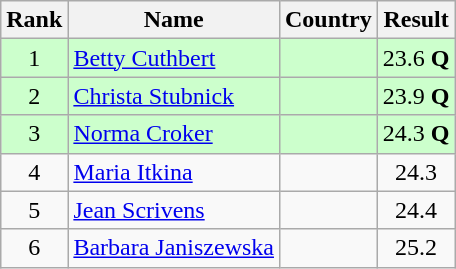<table class="wikitable" style="text-align:center">
<tr>
<th>Rank</th>
<th>Name</th>
<th>Country</th>
<th>Result</th>
</tr>
<tr bgcolor=ccffcc>
<td>1</td>
<td align="left"><a href='#'>Betty Cuthbert</a></td>
<td align="left"></td>
<td>23.6 <strong>Q</strong></td>
</tr>
<tr bgcolor=ccffcc>
<td>2</td>
<td align="left"><a href='#'>Christa Stubnick</a></td>
<td align="left"></td>
<td>23.9 <strong>Q</strong></td>
</tr>
<tr bgcolor=ccffcc>
<td>3</td>
<td align="left"><a href='#'>Norma Croker</a></td>
<td align="left"></td>
<td>24.3 <strong>Q</strong></td>
</tr>
<tr>
<td>4</td>
<td align="left"><a href='#'>Maria Itkina</a></td>
<td align="left"></td>
<td>24.3</td>
</tr>
<tr>
<td>5</td>
<td align="left"><a href='#'>Jean Scrivens</a></td>
<td align="left"></td>
<td>24.4</td>
</tr>
<tr>
<td>6</td>
<td align="left"><a href='#'>Barbara Janiszewska</a></td>
<td align="left"></td>
<td>25.2</td>
</tr>
</table>
